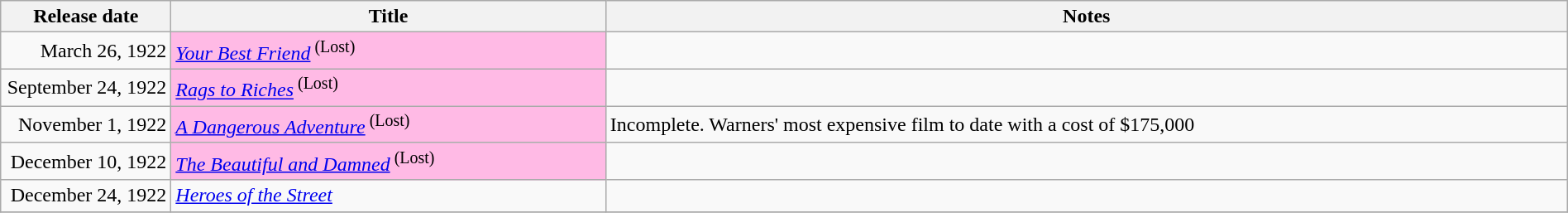<table class="wikitable sortable" style="width:100%;">
<tr>
<th scope="col" style="width:130px;">Release date</th>
<th>Title</th>
<th>Notes</th>
</tr>
<tr>
<td style="text-align:right;">March 26, 1922</td>
<td bgcolor=FFBAE5><em><a href='#'>Your Best Friend</a></em><sup> (Lost)</sup></td>
<td></td>
</tr>
<tr>
<td style="text-align:right;">September 24, 1922</td>
<td bgcolor=FFBAE5><em><a href='#'>Rags to Riches</a></em><sup> (Lost)</sup></td>
<td></td>
</tr>
<tr>
<td style="text-align:right;">November 1, 1922</td>
<td bgcolor=FFBAE5><em><a href='#'>A Dangerous Adventure</a></em><sup> (Lost)</sup></td>
<td>Incomplete. Warners' most expensive film to date with a cost of $175,000</td>
</tr>
<tr>
<td style="text-align:right;">December 10, 1922</td>
<td bgcolor=FFBAE5><em><a href='#'>The Beautiful and Damned</a></em><sup> (Lost)</sup></td>
<td></td>
</tr>
<tr>
<td style="text-align:right;">December 24, 1922</td>
<td><em><a href='#'>Heroes of the Street</a></em></td>
<td></td>
</tr>
<tr>
</tr>
</table>
